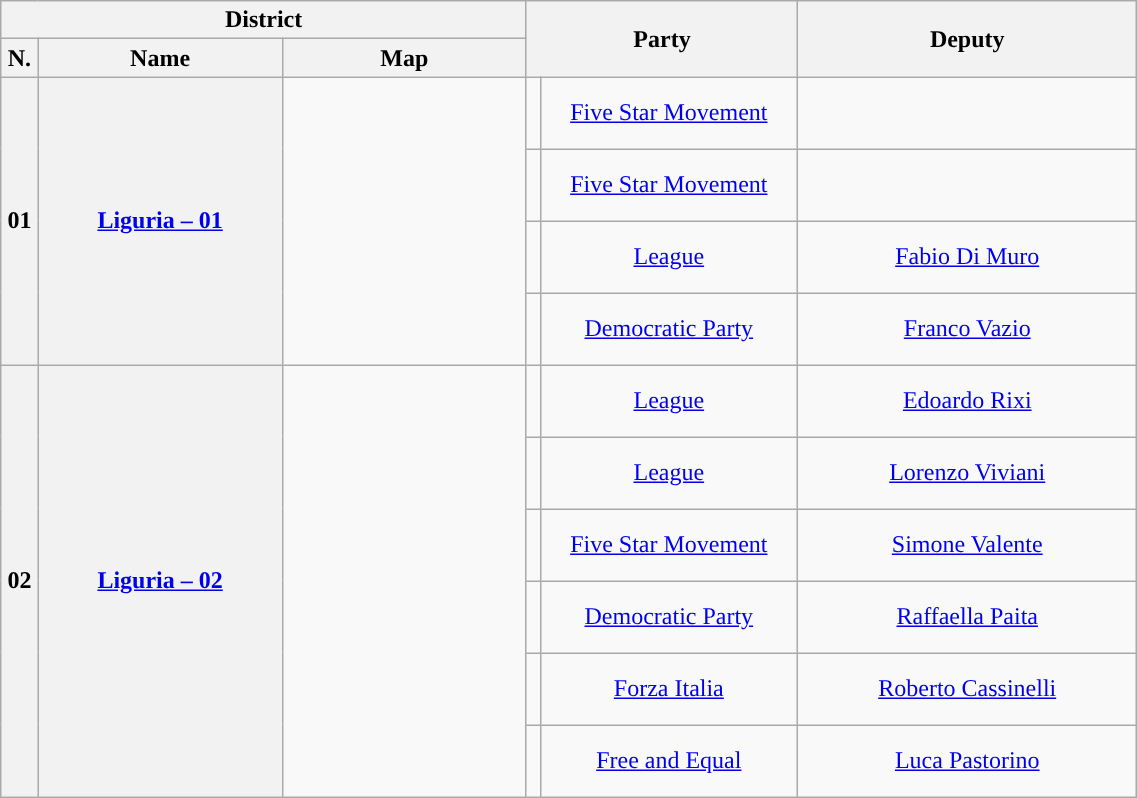<table class="wikitable" style="text-align:center; style="width=60%">
<tr>
<th width=35% colspan="3">District</th>
<th width=20% colspan="2" rowspan="2">Party</th>
<th width=25% rowspan="2">Deputy</th>
</tr>
<tr>
<th width=1%>N.</th>
<th width=18%>Name</th>
<th width=18%>Map</th>
</tr>
<tr style="height:3em;">
<th rowspan="4">01</th>
<th rowspan="4"><a href='#'>Liguria – 01</a></th>
<td rowspan="4"></td>
<td style="background:"></td>
<td><a href='#'>Five Star Movement</a></td>
<td></td>
</tr>
<tr style="height:3em;">
<td style="background:"></td>
<td><a href='#'>Five Star Movement</a></td>
<td></td>
</tr>
<tr style="height:3em;">
<td style="background:"></td>
<td><a href='#'>League</a></td>
<td><a href='#'>Fabio Di Muro</a></td>
</tr>
<tr style="height:3em;">
<td style="background:"></td>
<td><a href='#'>Democratic Party</a></td>
<td><a href='#'>Franco Vazio</a></td>
</tr>
<tr style="height:3em;">
<th rowspan="6">02</th>
<th rowspan="6"><a href='#'>Liguria – 02</a></th>
<td rowspan="6"></td>
<td style="background:"></td>
<td><a href='#'>League</a></td>
<td><a href='#'>Edoardo Rixi</a></td>
</tr>
<tr style="height:3em;">
<td style="background:"></td>
<td><a href='#'>League</a></td>
<td><a href='#'>Lorenzo Viviani</a></td>
</tr>
<tr style="height:3em;">
<td style="background:"></td>
<td><a href='#'>Five Star Movement</a></td>
<td><a href='#'>Simone Valente</a></td>
</tr>
<tr style="height:3em;">
<td style="background:"></td>
<td><a href='#'>Democratic Party</a></td>
<td><a href='#'>Raffaella Paita</a></td>
</tr>
<tr style="height:3em;">
<td style="background:"></td>
<td><a href='#'>Forza Italia</a></td>
<td><a href='#'>Roberto Cassinelli</a></td>
</tr>
<tr style="height:3em;">
<td style="background:"></td>
<td><a href='#'>Free and Equal</a></td>
<td><a href='#'>Luca Pastorino</a></td>
</tr>
</table>
